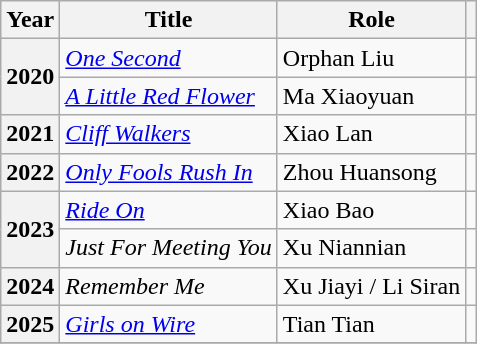<table class="wikitable sortable plainrowheaders">
<tr>
<th>Year</th>
<th>Title</th>
<th>Role</th>
<th scope="col" class="unsortable"></th>
</tr>
<tr>
<th scope="row" rowspan=2>2020</th>
<td><em><a href='#'>One Second</a></em></td>
<td>Orphan Liu</td>
<td style="text-align:center"></td>
</tr>
<tr>
<td><em><a href='#'>A Little Red Flower</a></em></td>
<td>Ma Xiaoyuan</td>
<td></td>
</tr>
<tr>
<th scope="row">2021</th>
<td><em><a href='#'>Cliff Walkers</a></em></td>
<td>Xiao Lan</td>
<td></td>
</tr>
<tr>
<th scope="row">2022</th>
<td><em><a href='#'>Only Fools Rush In</a></em></td>
<td>Zhou Huansong</td>
<td></td>
</tr>
<tr>
<th scope="row" rowspan="2">2023</th>
<td><em><a href='#'>Ride On</a></em></td>
<td>Xiao Bao</td>
<td></td>
</tr>
<tr>
<td><em>Just For Meeting You</em></td>
<td>Xu Niannian</td>
<td></td>
</tr>
<tr>
<th scope="row">2024</th>
<td><em>Remember Me</em></td>
<td>Xu Jiayi / Li Siran</td>
<td></td>
</tr>
<tr>
<th scope="row" rowspan="1">2025</th>
<td><em><a href='#'>Girls on Wire</a></em></td>
<td>Tian Tian</td>
<td style="text-align:center"></td>
</tr>
<tr>
</tr>
</table>
